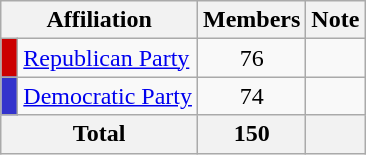<table class="wikitable">
<tr>
<th colspan="2" align="center" valign="bottom">Affiliation</th>
<th valign="bottom">Members</th>
<th valign="bottom">Note</th>
</tr>
<tr>
<td bgcolor="#CC0000"> </td>
<td><a href='#'>Republican Party</a></td>
<td align="center">76</td>
<td></td>
</tr>
<tr>
<td bgcolor="#3333CC"> </td>
<td><a href='#'>Democratic Party</a></td>
<td align="center">74</td>
<td></td>
</tr>
<tr>
<th colspan="2" align="center"><strong>Total</strong></th>
<th align="center"><strong>150</strong></th>
<th></th>
</tr>
</table>
